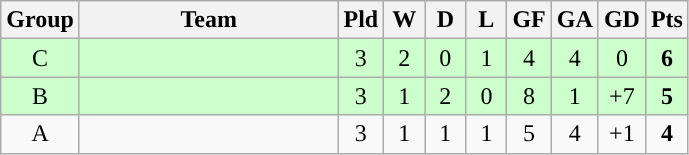<table class="wikitable" style="text-align:center;">
<tr>
<th width=20>Group</th>
<th width=165>Team</th>
<th width=20>Pld</th>
<th width=20>W</th>
<th width=20>D</th>
<th width=20>L</th>
<th width=20>GF</th>
<th width=20>GA</th>
<th width=20>GD</th>
<th width=20>Pts</th>
</tr>
<tr align=center style="background:#ccffcc;">
<td>C</td>
<td style="text-align:left;"></td>
<td>3</td>
<td>2</td>
<td>0</td>
<td>1</td>
<td>4</td>
<td>4</td>
<td>0</td>
<td><strong>6</strong></td>
</tr>
<tr align=center style="background:#ccffcc;">
<td>B</td>
<td style="text-align:left;"></td>
<td>3</td>
<td>1</td>
<td>2</td>
<td>0</td>
<td>8</td>
<td>1</td>
<td>+7</td>
<td><strong>5</strong></td>
</tr>
<tr align=center style="background:">
<td>A</td>
<td style="text-align:left;"></td>
<td>3</td>
<td>1</td>
<td>1</td>
<td>1</td>
<td>5</td>
<td>4</td>
<td>+1</td>
<td><strong>4</strong></td>
</tr>
</table>
